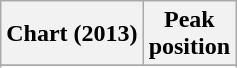<table class="wikitable sortable plainrowheaders" style="text-align:center">
<tr>
<th scope="col">Chart (2013)</th>
<th scope="col">Peak<br>position</th>
</tr>
<tr>
</tr>
<tr>
</tr>
</table>
